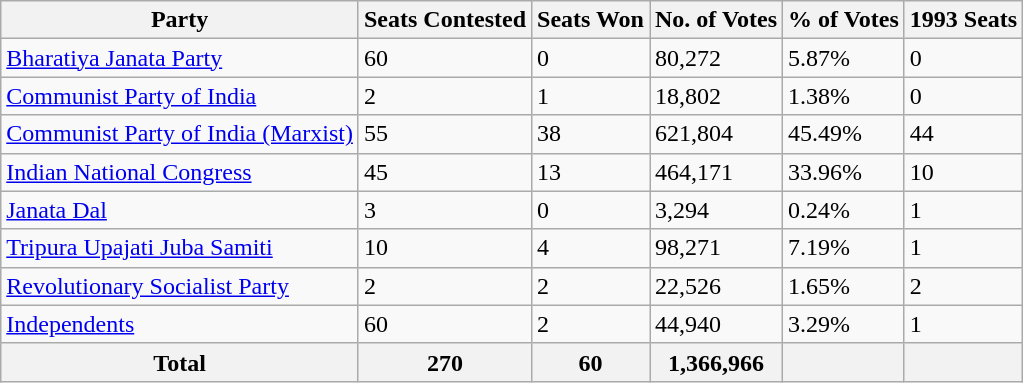<table class="wikitable sortable">
<tr>
<th>Party</th>
<th>Seats Contested</th>
<th>Seats Won</th>
<th>No. of Votes</th>
<th>% of Votes</th>
<th>1993 Seats</th>
</tr>
<tr>
<td><a href='#'>Bharatiya Janata Party</a></td>
<td>60</td>
<td>0</td>
<td>80,272</td>
<td>5.87%</td>
<td>0</td>
</tr>
<tr>
<td><a href='#'>Communist Party of India</a></td>
<td>2</td>
<td>1</td>
<td>18,802</td>
<td>1.38%</td>
<td>0</td>
</tr>
<tr>
<td><a href='#'>Communist Party of India (Marxist)</a></td>
<td>55</td>
<td>38</td>
<td>621,804</td>
<td>45.49%</td>
<td>44</td>
</tr>
<tr>
<td><a href='#'>Indian National Congress</a></td>
<td>45</td>
<td>13</td>
<td>464,171</td>
<td>33.96%</td>
<td>10</td>
</tr>
<tr>
<td><a href='#'>Janata Dal</a></td>
<td>3</td>
<td>0</td>
<td>3,294</td>
<td>0.24%</td>
<td>1</td>
</tr>
<tr>
<td><a href='#'>Tripura Upajati Juba Samiti</a></td>
<td>10</td>
<td>4</td>
<td>98,271</td>
<td>7.19%</td>
<td>1</td>
</tr>
<tr>
<td><a href='#'>Revolutionary Socialist Party</a></td>
<td>2</td>
<td>2</td>
<td>22,526</td>
<td>1.65%</td>
<td>2</td>
</tr>
<tr>
<td><a href='#'>Independents</a></td>
<td>60</td>
<td>2</td>
<td>44,940</td>
<td>3.29%</td>
<td>1</td>
</tr>
<tr>
<th>Total</th>
<th>270</th>
<th>60</th>
<th>1,366,966</th>
<th></th>
<th></th>
</tr>
</table>
